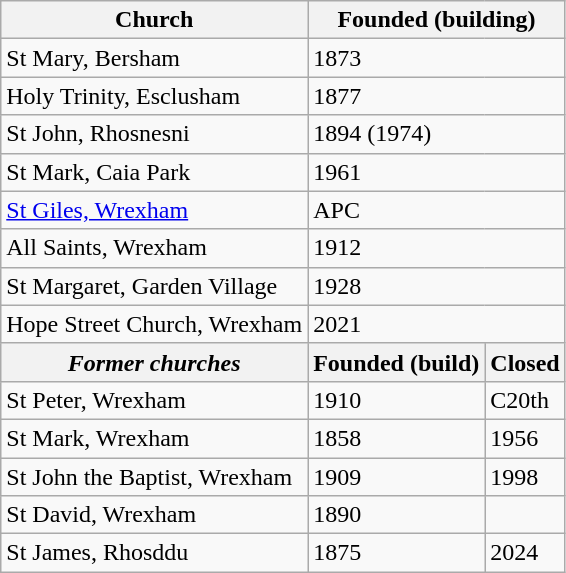<table class="wikitable">
<tr>
<th>Church</th>
<th colspan="2">Founded (building)</th>
</tr>
<tr>
<td>St Mary, Bersham</td>
<td colspan="2">1873</td>
</tr>
<tr>
<td>Holy Trinity, Esclusham</td>
<td colspan="2">1877</td>
</tr>
<tr>
<td>St John, Rhosnesni</td>
<td colspan="2">1894 (1974)</td>
</tr>
<tr>
<td>St Mark, Caia Park</td>
<td colspan="2">1961</td>
</tr>
<tr>
<td><a href='#'>St Giles, Wrexham</a></td>
<td colspan="2">APC</td>
</tr>
<tr>
<td>All Saints, Wrexham</td>
<td colspan="2">1912</td>
</tr>
<tr>
<td>St Margaret, Garden Village</td>
<td colspan="2">1928</td>
</tr>
<tr>
<td>Hope Street Church, Wrexham</td>
<td colspan="2">2021</td>
</tr>
<tr>
<th><em>Former churches</em></th>
<th>Founded (build)</th>
<th>Closed</th>
</tr>
<tr>
<td>St Peter, Wrexham</td>
<td>1910</td>
<td>C20th</td>
</tr>
<tr>
<td>St Mark, Wrexham</td>
<td>1858</td>
<td>1956</td>
</tr>
<tr>
<td>St John the Baptist, Wrexham</td>
<td>1909</td>
<td>1998</td>
</tr>
<tr>
<td>St David, Wrexham</td>
<td>1890</td>
<td></td>
</tr>
<tr>
<td>St James, Rhosddu</td>
<td>1875</td>
<td>2024</td>
</tr>
</table>
